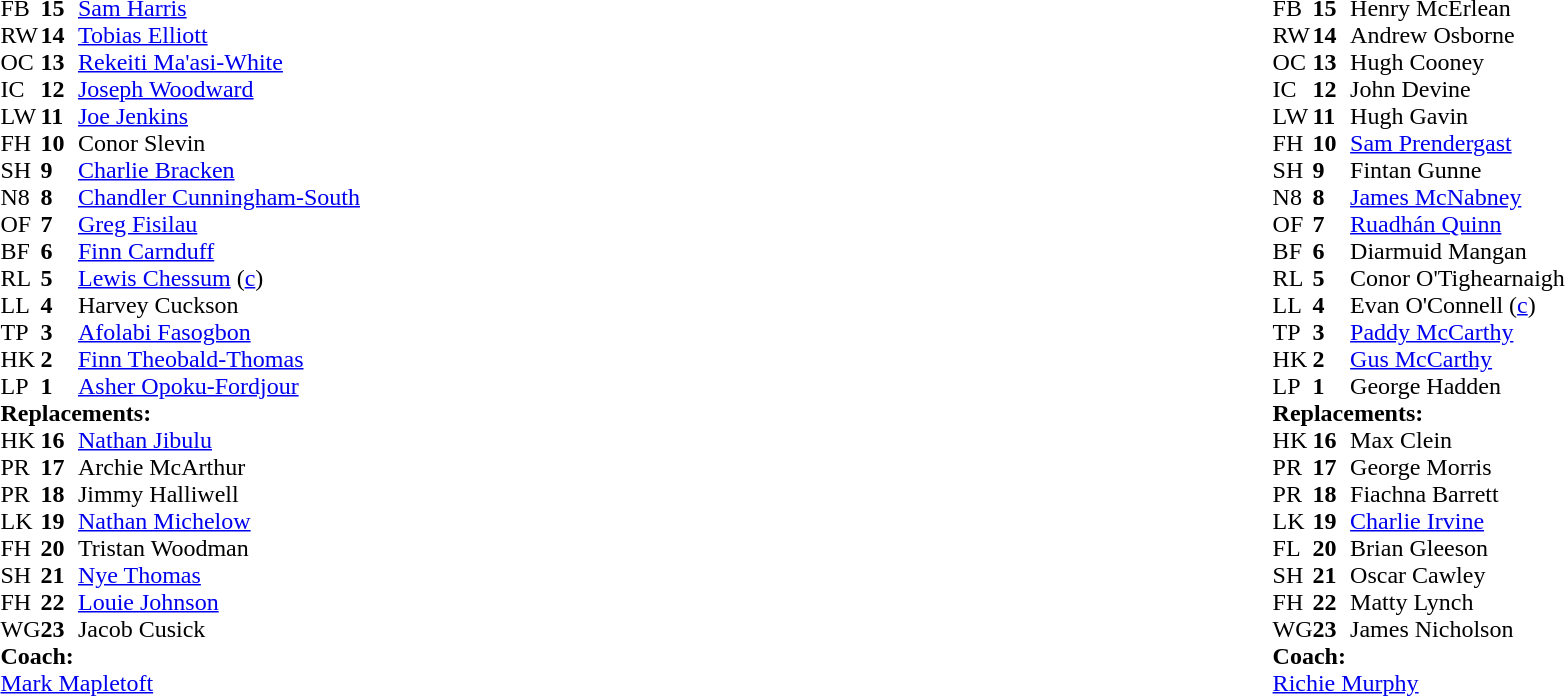<table style="width:100%">
<tr>
<td style="vertical-align:top; width:50%"><br><table cellspacing="0" cellpadding="0">
<tr>
<th width="25"></th>
<th width="25"></th>
</tr>
<tr>
<td>FB</td>
<td><strong>15</strong></td>
<td><a href='#'>Sam Harris</a></td>
<td></td>
<td></td>
</tr>
<tr>
<td>RW</td>
<td><strong>14</strong></td>
<td><a href='#'>Tobias Elliott</a></td>
</tr>
<tr>
<td>OC</td>
<td><strong>13</strong></td>
<td><a href='#'>Rekeiti Ma'asi-White</a></td>
</tr>
<tr>
<td>IC</td>
<td><strong>12</strong></td>
<td><a href='#'>Joseph Woodward</a></td>
</tr>
<tr>
<td>LW</td>
<td><strong>11</strong></td>
<td><a href='#'>Joe Jenkins</a></td>
<td></td>
<td></td>
</tr>
<tr>
<td>FH</td>
<td><strong>10</strong></td>
<td>Conor Slevin</td>
</tr>
<tr>
<td>SH</td>
<td><strong>9</strong></td>
<td><a href='#'>Charlie Bracken</a></td>
<td></td>
<td></td>
</tr>
<tr>
<td>N8</td>
<td><strong>8</strong></td>
<td><a href='#'>Chandler Cunningham-South</a></td>
<td></td>
<td></td>
</tr>
<tr>
<td>OF</td>
<td><strong>7</strong></td>
<td><a href='#'>Greg Fisilau</a></td>
</tr>
<tr>
<td>BF</td>
<td><strong>6</strong></td>
<td><a href='#'>Finn Carnduff</a></td>
</tr>
<tr>
<td>RL</td>
<td><strong>5</strong></td>
<td><a href='#'>Lewis Chessum</a> (<a href='#'>c</a>)</td>
</tr>
<tr>
<td>LL</td>
<td><strong>4</strong></td>
<td>Harvey Cuckson</td>
<td></td>
<td></td>
</tr>
<tr>
<td>TP</td>
<td><strong>3</strong></td>
<td><a href='#'>Afolabi Fasogbon</a></td>
<td></td>
<td></td>
</tr>
<tr>
<td>HK</td>
<td><strong>2</strong></td>
<td><a href='#'>Finn Theobald-Thomas</a></td>
<td></td>
<td></td>
</tr>
<tr>
<td>LP</td>
<td><strong>1</strong></td>
<td><a href='#'>Asher Opoku-Fordjour</a></td>
<td></td>
<td></td>
</tr>
<tr>
<td colspan="3"><strong>Replacements:</strong></td>
</tr>
<tr>
<td>HK</td>
<td><strong>16</strong></td>
<td><a href='#'>Nathan Jibulu</a></td>
<td></td>
<td></td>
</tr>
<tr>
<td>PR</td>
<td><strong>17</strong></td>
<td>Archie McArthur</td>
<td></td>
<td></td>
</tr>
<tr>
<td>PR</td>
<td><strong>18</strong></td>
<td>Jimmy Halliwell</td>
<td></td>
<td></td>
</tr>
<tr>
<td>LK</td>
<td><strong>19</strong></td>
<td><a href='#'>Nathan Michelow</a></td>
<td></td>
<td></td>
</tr>
<tr>
<td>FH</td>
<td><strong>20</strong></td>
<td>Tristan Woodman</td>
<td></td>
<td></td>
</tr>
<tr>
<td>SH</td>
<td><strong>21</strong></td>
<td><a href='#'>Nye Thomas</a></td>
<td></td>
<td></td>
</tr>
<tr>
<td>FH</td>
<td><strong>22</strong></td>
<td><a href='#'>Louie Johnson</a></td>
<td></td>
<td></td>
</tr>
<tr>
<td>WG</td>
<td><strong>23</strong></td>
<td>Jacob Cusick</td>
<td></td>
<td></td>
</tr>
<tr>
<td colspan="3"><strong>Coach:</strong></td>
</tr>
<tr>
<td colspan="3"><a href='#'>Mark Mapletoft</a></td>
</tr>
</table>
</td>
<td style="vertical-align:top"></td>
<td style="vertical-align:top; width:50%"><br><table cellspacing="0" cellpadding="0" style="margin:auto">
<tr>
<th width="25"></th>
<th width="25"></th>
</tr>
<tr>
<td>FB</td>
<td><strong>15</strong></td>
<td>Henry McErlean</td>
</tr>
<tr>
<td>RW</td>
<td><strong>14</strong></td>
<td>Andrew Osborne</td>
<td></td>
<td></td>
</tr>
<tr>
<td>OC</td>
<td><strong>13</strong></td>
<td>Hugh Cooney</td>
</tr>
<tr>
<td>IC</td>
<td><strong>12</strong></td>
<td>John Devine</td>
</tr>
<tr>
<td>LW</td>
<td><strong>11</strong></td>
<td>Hugh Gavin</td>
</tr>
<tr>
<td>FH</td>
<td><strong>10</strong></td>
<td><a href='#'>Sam Prendergast</a></td>
</tr>
<tr>
<td>SH</td>
<td><strong>9</strong></td>
<td>Fintan Gunne</td>
</tr>
<tr>
<td>N8</td>
<td><strong>8</strong></td>
<td><a href='#'>James McNabney</a></td>
</tr>
<tr>
<td>OF</td>
<td><strong>7</strong></td>
<td><a href='#'>Ruadhán Quinn</a></td>
<td></td>
<td></td>
</tr>
<tr>
<td>BF</td>
<td><strong>6</strong></td>
<td>Diarmuid Mangan</td>
</tr>
<tr>
<td>RL</td>
<td><strong>5</strong></td>
<td>Conor O'Tighearnaigh</td>
</tr>
<tr>
<td>LL</td>
<td><strong>4</strong></td>
<td>Evan O'Connell (<a href='#'>c</a>)</td>
<td></td>
<td></td>
</tr>
<tr>
<td>TP</td>
<td><strong>3</strong></td>
<td><a href='#'>Paddy McCarthy</a></td>
<td></td>
<td></td>
</tr>
<tr>
<td>HK</td>
<td><strong>2</strong></td>
<td><a href='#'>Gus McCarthy</a></td>
</tr>
<tr>
<td>LP</td>
<td><strong>1</strong></td>
<td>George Hadden</td>
<td></td>
<td></td>
</tr>
<tr>
<td colspan="3"><strong>Replacements:</strong></td>
</tr>
<tr>
<td>HK</td>
<td><strong>16</strong></td>
<td>Max Clein</td>
</tr>
<tr>
<td>PR</td>
<td><strong>17</strong></td>
<td>George Morris</td>
<td></td>
<td></td>
</tr>
<tr>
<td>PR</td>
<td><strong>18</strong></td>
<td>Fiachna Barrett</td>
<td></td>
<td></td>
</tr>
<tr>
<td>LK</td>
<td><strong>19</strong></td>
<td><a href='#'>Charlie Irvine</a></td>
<td></td>
<td></td>
</tr>
<tr>
<td>FL</td>
<td><strong>20</strong></td>
<td>Brian Gleeson</td>
<td></td>
<td></td>
</tr>
<tr>
<td>SH</td>
<td><strong>21</strong></td>
<td>Oscar Cawley</td>
</tr>
<tr>
<td>FH</td>
<td><strong>22</strong></td>
<td>Matty Lynch</td>
</tr>
<tr>
<td>WG</td>
<td><strong>23</strong></td>
<td>James Nicholson</td>
<td></td>
<td></td>
</tr>
<tr>
<td colspan="3"><strong>Coach:</strong></td>
</tr>
<tr>
<td colspan="3"><a href='#'>Richie Murphy</a></td>
</tr>
</table>
</td>
</tr>
</table>
